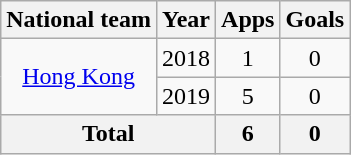<table class="wikitable" style="text-align:center">
<tr>
<th>National team</th>
<th>Year</th>
<th>Apps</th>
<th>Goals</th>
</tr>
<tr>
<td rowspan="2"><a href='#'>Hong Kong</a></td>
<td>2018</td>
<td>1</td>
<td>0</td>
</tr>
<tr>
<td>2019</td>
<td>5</td>
<td>0</td>
</tr>
<tr>
<th colspan=2>Total</th>
<th>6</th>
<th>0</th>
</tr>
</table>
